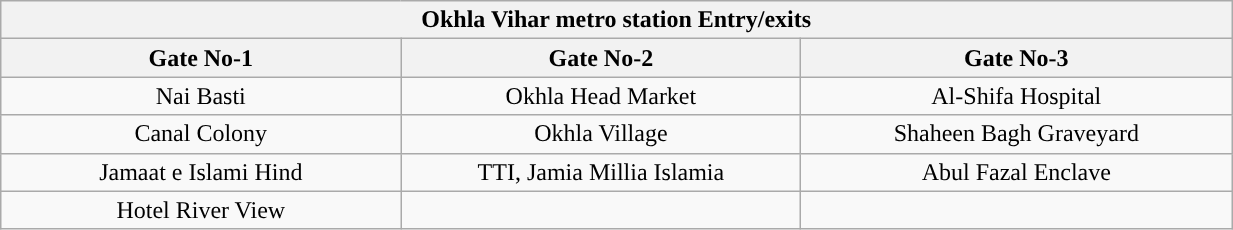<table class="wikitable" style="text-align: center;" width="65%">
<tr>
<th align="center" colspan="5" style="background:#"><span>Okhla Vihar metro station Entry/exits</span></th>
</tr>
<tr>
<th style="width:5%;">Gate No-1</th>
<th style="width:5%;">Gate No-2</th>
<th style="width:5%;">Gate No-3</th>
</tr>
<tr>
<td>Nai Basti</td>
<td>Okhla Head Market</td>
<td>Al-Shifa Hospital</td>
</tr>
<tr>
<td>Canal Colony</td>
<td>Okhla Village</td>
<td>Shaheen Bagh Graveyard</td>
</tr>
<tr>
<td>Jamaat e Islami Hind</td>
<td>TTI, Jamia Millia Islamia</td>
<td>Abul Fazal Enclave</td>
</tr>
<tr>
<td>Hotel River View</td>
<td></td>
<td></td>
</tr>
</table>
